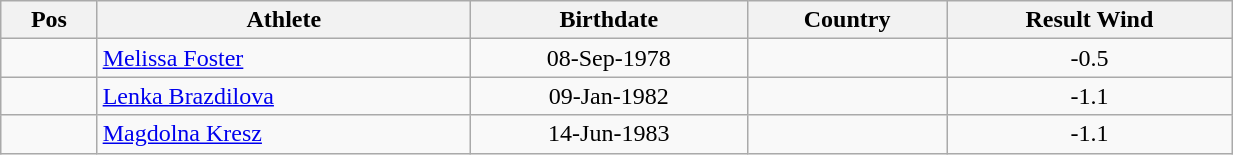<table class="wikitable"  style="text-align:center; width:65%;">
<tr>
<th>Pos</th>
<th>Athlete</th>
<th>Birthdate</th>
<th>Country</th>
<th>Result Wind</th>
</tr>
<tr>
<td align=center></td>
<td align=left><a href='#'>Melissa Foster</a></td>
<td>08-Sep-1978</td>
<td align=left></td>
<td> -0.5</td>
</tr>
<tr>
<td align=center></td>
<td align=left><a href='#'>Lenka Brazdilova</a></td>
<td>09-Jan-1982</td>
<td align=left></td>
<td> -1.1</td>
</tr>
<tr>
<td align=center></td>
<td align=left><a href='#'>Magdolna Kresz</a></td>
<td>14-Jun-1983</td>
<td align=left></td>
<td> -1.1</td>
</tr>
</table>
